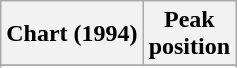<table class="wikitable sortable">
<tr>
<th align="left">Chart (1994)</th>
<th align="center">Peak<br>position</th>
</tr>
<tr>
</tr>
<tr>
</tr>
</table>
